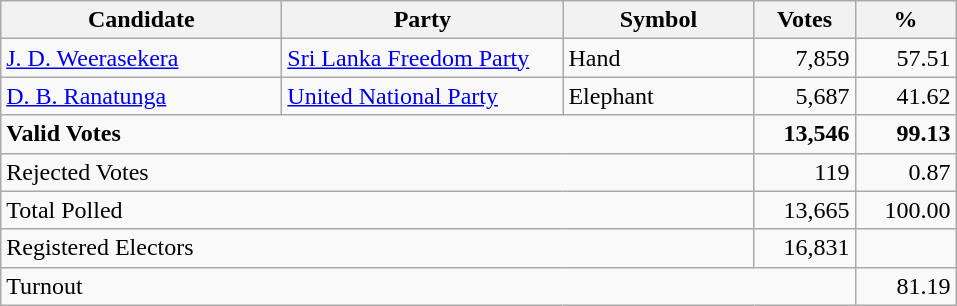<table class="wikitable" border="1" style="text-align:right;">
<tr>
<th align=left width="180">Candidate</th>
<th align=left width="180">Party</th>
<th align=left width="120">Symbol</th>
<th align=left width="60">Votes</th>
<th align=left width="60">%</th>
</tr>
<tr>
<td align=left><a href='#'>J. D. Weerasekera</a></td>
<td align=left><a href='#'>Sri Lanka Freedom Party</a></td>
<td align=left>Hand</td>
<td align=right>7,859</td>
<td align=right>57.51</td>
</tr>
<tr>
<td align=left><a href='#'>D. B. Ranatunga</a></td>
<td align=left><a href='#'>United National Party</a></td>
<td align=left>Elephant</td>
<td align=right>5,687</td>
<td align=right>41.62</td>
</tr>
<tr>
<td align=left colspan=3><strong>Valid Votes</strong></td>
<td align=right><strong>13,546</strong></td>
<td align=right><strong>99.13</strong></td>
</tr>
<tr>
<td align=left colspan=3>Rejected Votes</td>
<td align=right>119</td>
<td align=right>0.87</td>
</tr>
<tr>
<td align=left colspan=3>Total Polled</td>
<td align=right>13,665</td>
<td align=right>100.00</td>
</tr>
<tr>
<td align=left colspan=3>Registered Electors</td>
<td align=right>16,831</td>
<td></td>
</tr>
<tr>
<td align=left colspan=4>Turnout</td>
<td align=right>81.19</td>
</tr>
</table>
